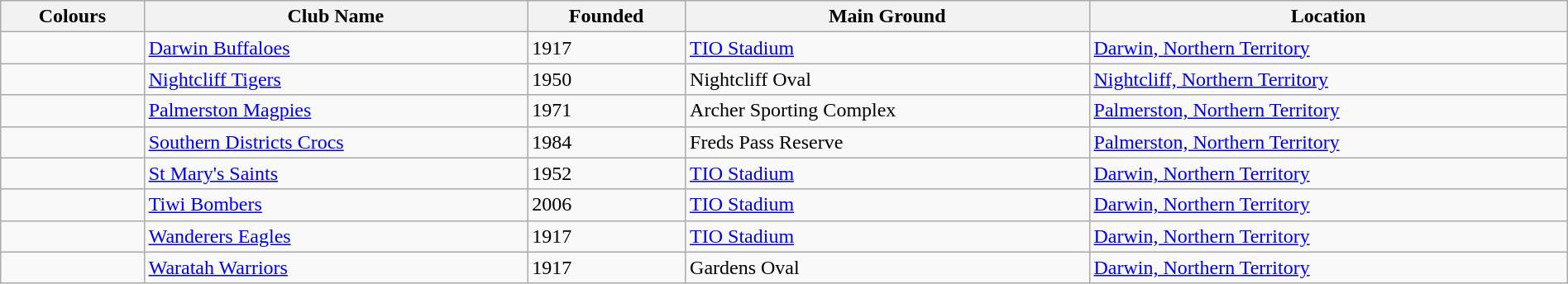<table class="wikitable" style="width:100%">
<tr>
<th>Colours</th>
<th>Club Name</th>
<th>Founded</th>
<th>Main Ground</th>
<th>Location</th>
</tr>
<tr>
<td></td>
<td><a href='#'>Darwin Buffaloes</a></td>
<td>1917</td>
<td><a href='#'>TIO Stadium</a></td>
<td><a href='#'>Darwin, Northern Territory</a></td>
</tr>
<tr>
<td></td>
<td><a href='#'>Nightcliff Tigers</a></td>
<td>1950</td>
<td>Nightcliff Oval</td>
<td><a href='#'>Nightcliff, Northern Territory</a></td>
</tr>
<tr>
<td></td>
<td><a href='#'>Palmerston Magpies</a></td>
<td>1971</td>
<td>Archer Sporting Complex</td>
<td><a href='#'>Palmerston, Northern Territory</a></td>
</tr>
<tr>
<td></td>
<td><a href='#'>Southern Districts Crocs</a></td>
<td>1984</td>
<td>Freds Pass Reserve</td>
<td><a href='#'>Palmerston, Northern Territory</a></td>
</tr>
<tr>
<td></td>
<td><a href='#'>St Mary's Saints</a></td>
<td>1952</td>
<td><a href='#'>TIO Stadium</a></td>
<td><a href='#'>Darwin, Northern Territory</a></td>
</tr>
<tr>
<td></td>
<td><a href='#'>Tiwi Bombers</a></td>
<td>2006</td>
<td><a href='#'>TIO Stadium</a></td>
<td><a href='#'>Darwin, Northern Territory</a></td>
</tr>
<tr>
<td></td>
<td><a href='#'>Wanderers Eagles</a></td>
<td>1917</td>
<td><a href='#'>TIO Stadium</a></td>
<td><a href='#'>Darwin, Northern Territory</a></td>
</tr>
<tr>
<td></td>
<td><a href='#'>Waratah Warriors</a></td>
<td>1917</td>
<td>Gardens Oval</td>
<td><a href='#'>Darwin, Northern Territory</a></td>
</tr>
</table>
